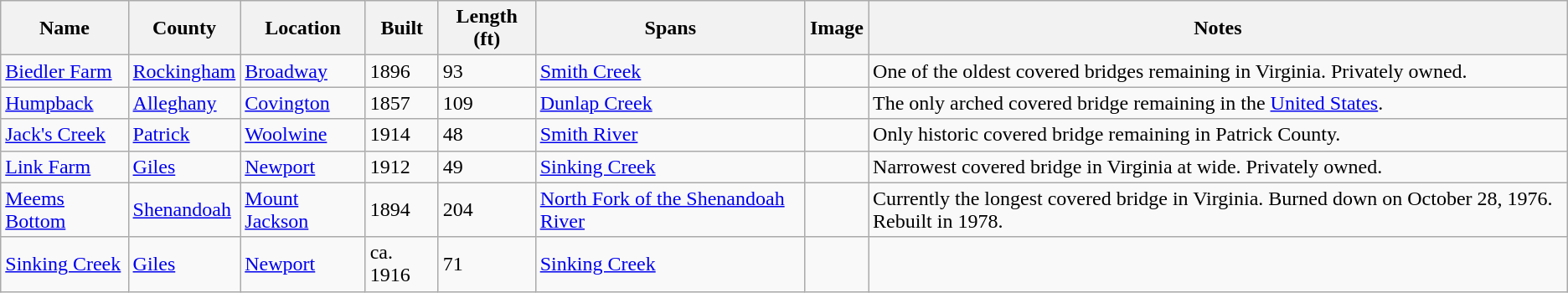<table class="wikitable sortable">
<tr>
<th>Name</th>
<th>County</th>
<th>Location</th>
<th>Built</th>
<th>Length (ft)</th>
<th>Spans</th>
<th>Image</th>
<th>Notes</th>
</tr>
<tr>
<td><a href='#'>Biedler Farm</a></td>
<td><a href='#'>Rockingham</a></td>
<td><a href='#'>Broadway</a></td>
<td>1896</td>
<td>93</td>
<td><a href='#'>Smith Creek</a></td>
<td></td>
<td>One of the oldest covered bridges remaining in Virginia. Privately owned.</td>
</tr>
<tr>
<td><a href='#'>Humpback</a></td>
<td><a href='#'>Alleghany</a></td>
<td><a href='#'>Covington</a></td>
<td>1857</td>
<td>109</td>
<td><a href='#'>Dunlap Creek</a></td>
<td></td>
<td>The only arched covered bridge remaining in the <a href='#'>United States</a>.</td>
</tr>
<tr>
<td><a href='#'>Jack's Creek</a></td>
<td><a href='#'>Patrick</a></td>
<td><a href='#'>Woolwine</a></td>
<td>1914</td>
<td>48</td>
<td><a href='#'>Smith River</a></td>
<td></td>
<td>Only historic covered bridge remaining in Patrick County.</td>
</tr>
<tr>
<td><a href='#'>Link Farm</a></td>
<td><a href='#'>Giles</a></td>
<td><a href='#'>Newport</a></td>
<td>1912</td>
<td>49</td>
<td><a href='#'>Sinking Creek</a></td>
<td></td>
<td>Narrowest covered bridge in Virginia at  wide. Privately owned.</td>
</tr>
<tr>
<td><a href='#'>Meems Bottom</a></td>
<td><a href='#'>Shenandoah</a></td>
<td><a href='#'>Mount Jackson</a></td>
<td>1894</td>
<td>204</td>
<td><a href='#'>North Fork of the Shenandoah River</a></td>
<td></td>
<td>Currently the longest covered bridge in Virginia. Burned down on October 28, 1976. Rebuilt in 1978.</td>
</tr>
<tr>
<td><a href='#'>Sinking Creek</a></td>
<td><a href='#'>Giles</a></td>
<td><a href='#'>Newport</a></td>
<td>ca. 1916</td>
<td>71</td>
<td><a href='#'>Sinking Creek</a></td>
<td></td>
<td></td>
</tr>
</table>
